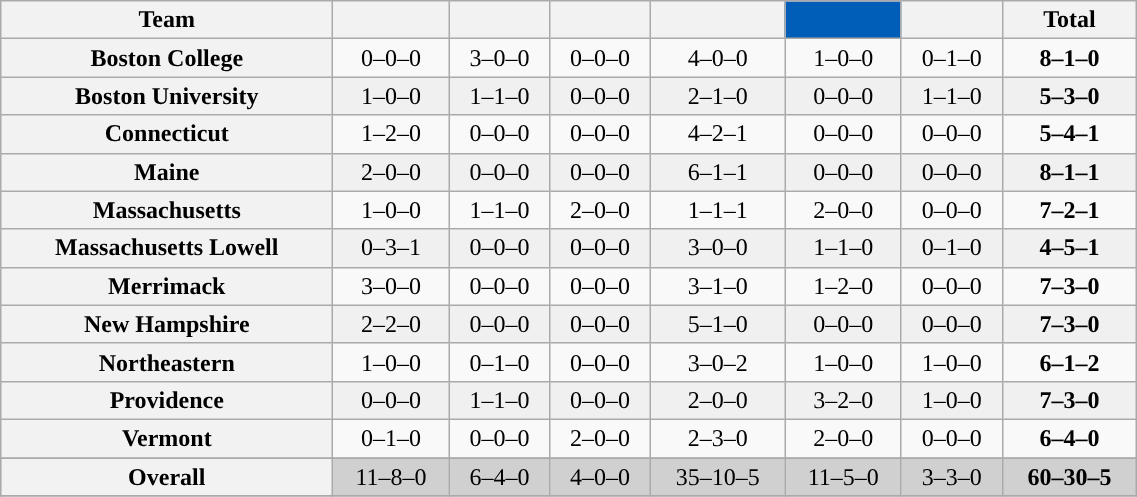<table class="wikitable" style="text-align: center; "width=60%">
<tr>
<th>Team</th>
<th><a href='#'></a></th>
<th><a href='#'></a></th>
<th><a href='#'></a></th>
<th><a href='#'></a></th>
<th style="color:white; background:#005EB8"><a href='#'></a></th>
<th><a href='#'></a></th>
<th>Total</th>
</tr>
<tr>
<th>Boston College</th>
<td>0–0–0</td>
<td>3–0–0</td>
<td>0–0–0</td>
<td>4–0–0</td>
<td>1–0–0</td>
<td>0–1–0</td>
<td><strong>8–1–0</strong></td>
</tr>
<tr bgcolor=f0f0f0>
<th>Boston University</th>
<td>1–0–0</td>
<td>1–1–0</td>
<td>0–0–0</td>
<td>2–1–0</td>
<td>0–0–0</td>
<td>1–1–0</td>
<td><strong>5–3–0</strong></td>
</tr>
<tr>
<th>Connecticut</th>
<td>1–2–0</td>
<td>0–0–0</td>
<td>0–0–0</td>
<td>4–2–1</td>
<td>0–0–0</td>
<td>0–0–0</td>
<td><strong>5–4–1</strong></td>
</tr>
<tr bgcolor=f0f0f0>
<th>Maine</th>
<td>2–0–0</td>
<td>0–0–0</td>
<td>0–0–0</td>
<td>6–1–1</td>
<td>0–0–0</td>
<td>0–0–0</td>
<td><strong>8–1–1</strong></td>
</tr>
<tr>
<th>Massachusetts</th>
<td>1–0–0</td>
<td>1–1–0</td>
<td>2–0–0</td>
<td>1–1–1</td>
<td>2–0–0</td>
<td>0–0–0</td>
<td><strong>7–2–1</strong></td>
</tr>
<tr bgcolor=f0f0f0>
<th>Massachusetts Lowell</th>
<td>0–3–1</td>
<td>0–0–0</td>
<td>0–0–0</td>
<td>3–0–0</td>
<td>1–1–0</td>
<td>0–1–0</td>
<td><strong>4–5–1</strong></td>
</tr>
<tr>
<th>Merrimack</th>
<td>3–0–0</td>
<td>0–0–0</td>
<td>0–0–0</td>
<td>3–1–0</td>
<td>1–2–0</td>
<td>0–0–0</td>
<td><strong>7–3–0</strong></td>
</tr>
<tr bgcolor=f0f0f0>
<th>New Hampshire</th>
<td>2–2–0</td>
<td>0–0–0</td>
<td>0–0–0</td>
<td>5–1–0</td>
<td>0–0–0</td>
<td>0–0–0</td>
<td><strong>7–3–0</strong></td>
</tr>
<tr>
<th>Northeastern</th>
<td>1–0–0</td>
<td>0–1–0</td>
<td>0–0–0</td>
<td>3–0–2</td>
<td>1–0–0</td>
<td>1–0–0</td>
<td><strong>6–1–2</strong></td>
</tr>
<tr bgcolor=f0f0f0>
<th>Providence</th>
<td>0–0–0</td>
<td>1–1–0</td>
<td>0–0–0</td>
<td>2–0–0</td>
<td>3–2–0</td>
<td>1–0–0</td>
<td><strong>7–3–0</strong></td>
</tr>
<tr>
<th>Vermont</th>
<td>0–1–0</td>
<td>0–0–0</td>
<td>2–0–0</td>
<td>2–3–0</td>
<td>2–0–0</td>
<td>0–0–0</td>
<td><strong>6–4–0</strong></td>
</tr>
<tr>
</tr>
<tr bgcolor=d0d0d0>
<th>Overall</th>
<td>11–8–0</td>
<td>6–4–0</td>
<td>4–0–0</td>
<td>35–10–5</td>
<td>11–5–0</td>
<td>3–3–0</td>
<td><strong>60–30–5</strong></td>
</tr>
<tr>
</tr>
</table>
